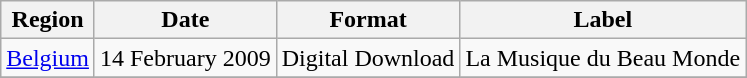<table class=wikitable>
<tr>
<th>Region</th>
<th>Date</th>
<th>Format</th>
<th>Label</th>
</tr>
<tr>
<td><a href='#'>Belgium</a></td>
<td>14 February 2009</td>
<td>Digital Download</td>
<td>La Musique du Beau Monde</td>
</tr>
<tr>
</tr>
</table>
